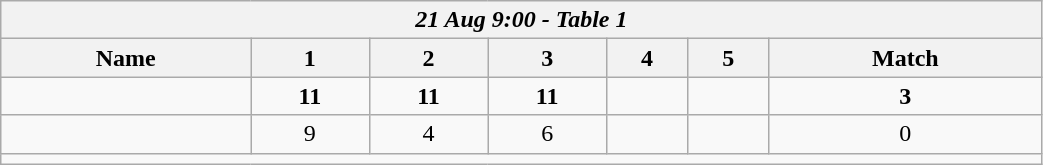<table class=wikitable style="text-align:center; width: 55%">
<tr>
<th colspan=17><em>21 Aug 9:00 - Table 1</em></th>
</tr>
<tr>
<th>Name</th>
<th>1</th>
<th>2</th>
<th>3</th>
<th>4</th>
<th>5</th>
<th>Match</th>
</tr>
<tr>
<td style="text-align:left;"><strong></strong></td>
<td><strong>11</strong></td>
<td><strong>11</strong></td>
<td><strong>11</strong></td>
<td></td>
<td></td>
<td><strong>3</strong></td>
</tr>
<tr>
<td style="text-align:left;"></td>
<td>9</td>
<td>4</td>
<td>6</td>
<td></td>
<td></td>
<td>0</td>
</tr>
<tr>
<td colspan=17></td>
</tr>
</table>
